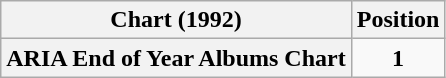<table class="wikitable plainrowheaders">
<tr>
<th scope="col">Chart (1992)</th>
<th scope="col">Position</th>
</tr>
<tr>
<th scope="row">ARIA End of Year Albums Chart</th>
<td style="text-align:center;"><strong>1</strong></td>
</tr>
</table>
